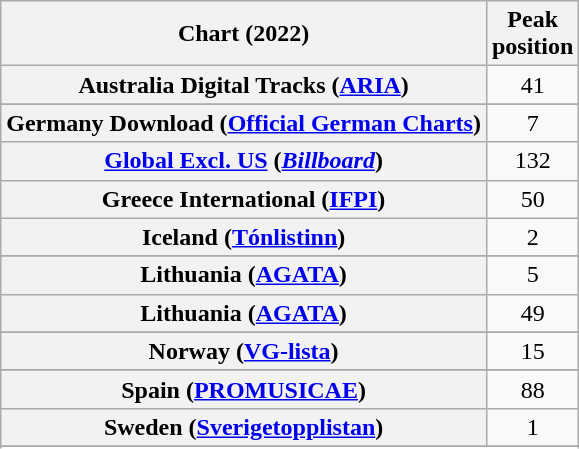<table class="wikitable sortable plainrowheaders" style="text-align:center">
<tr>
<th scope="col">Chart (2022)</th>
<th scope="col">Peak<br>position</th>
</tr>
<tr>
<th scope="row">Australia Digital Tracks (<a href='#'>ARIA</a>)</th>
<td>41</td>
</tr>
<tr>
</tr>
<tr>
<th scope="row">Germany Download (<a href='#'>Official German Charts</a>)</th>
<td>7</td>
</tr>
<tr>
<th scope="row"><a href='#'>Global Excl. US</a> (<em><a href='#'>Billboard</a></em>)</th>
<td>132</td>
</tr>
<tr>
<th scope="row">Greece International (<a href='#'>IFPI</a>)</th>
<td>50</td>
</tr>
<tr>
<th scope="row">Iceland (<a href='#'>Tónlistinn</a>)</th>
<td>2</td>
</tr>
<tr>
</tr>
<tr>
<th scope="row">Lithuania (<a href='#'>AGATA</a>)</th>
<td>5</td>
</tr>
<tr>
<th scope="row">Lithuania (<a href='#'>AGATA</a>) <br></th>
<td>49</td>
</tr>
<tr>
</tr>
<tr>
<th scope="row">Norway (<a href='#'>VG-lista</a>)</th>
<td>15</td>
</tr>
<tr>
</tr>
<tr>
<th scope="row">Spain (<a href='#'>PROMUSICAE</a>)</th>
<td>88</td>
</tr>
<tr>
<th scope="row">Sweden (<a href='#'>Sverigetopplistan</a>)</th>
<td>1</td>
</tr>
<tr>
</tr>
<tr>
</tr>
</table>
